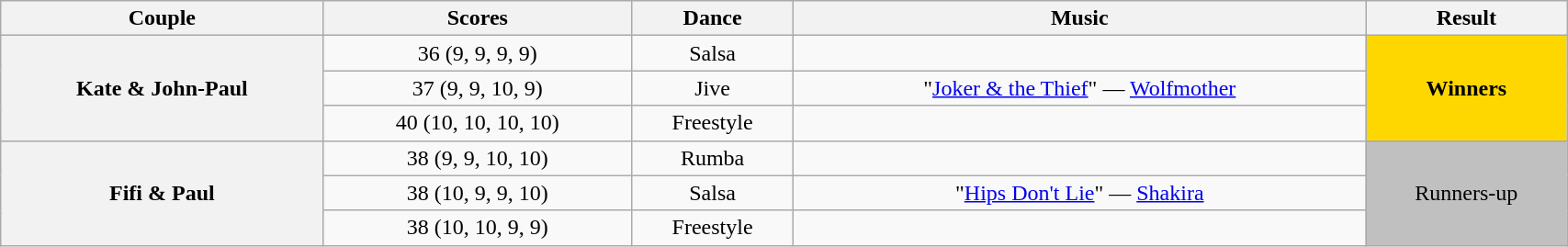<table class="wikitable sortable" style="text-align:center; width: 90%">
<tr>
<th scope="col">Couple</th>
<th scope="col">Scores</th>
<th scope="col">Dance</th>
<th scope="col" class="unsortable">Music</th>
<th scope="col" class="unsortable">Result</th>
</tr>
<tr>
<th scope="row" rowspan=3>Kate & John-Paul</th>
<td>36 (9, 9, 9, 9)</td>
<td>Salsa</td>
<td></td>
<td rowspan="3" bgcolor="gold"><strong>Winners</strong></td>
</tr>
<tr>
<td>37 (9, 9, 10, 9)</td>
<td>Jive</td>
<td>"<a href='#'>Joker & the Thief</a>" — <a href='#'>Wolfmother</a></td>
</tr>
<tr>
<td>40 (10, 10, 10, 10)</td>
<td>Freestyle</td>
<td></td>
</tr>
<tr>
<th scope="row" rowspan=3>Fifi & Paul</th>
<td>38 (9, 9, 10, 10)</td>
<td>Rumba</td>
<td></td>
<td rowspan="3" bgcolor="silver">Runners-up</td>
</tr>
<tr>
<td>38 (10, 9, 9, 10)</td>
<td>Salsa</td>
<td>"<a href='#'>Hips Don't Lie</a>" — <a href='#'>Shakira</a></td>
</tr>
<tr>
<td>38 (10, 10, 9, 9)</td>
<td>Freestyle</td>
<td></td>
</tr>
</table>
